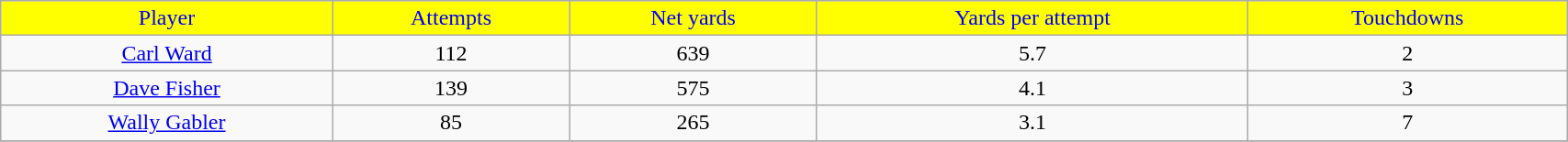<table class="wikitable" width="90%">
<tr align="center"  style="background:yellow;color:blue;">
<td>Player</td>
<td>Attempts</td>
<td>Net yards</td>
<td>Yards per attempt</td>
<td>Touchdowns</td>
</tr>
<tr align="center" bgcolor="">
<td><a href='#'>Carl Ward</a></td>
<td>112</td>
<td>639</td>
<td>5.7</td>
<td>2</td>
</tr>
<tr align="center" bgcolor="">
<td><a href='#'>Dave Fisher</a></td>
<td>139</td>
<td>575</td>
<td>4.1</td>
<td>3</td>
</tr>
<tr align="center" bgcolor="">
<td><a href='#'>Wally Gabler</a></td>
<td>85</td>
<td>265</td>
<td>3.1</td>
<td>7</td>
</tr>
<tr>
</tr>
</table>
